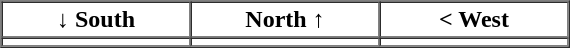<table border="1" cellpadding="2" cellspacing="0">
<tr>
<th>↓ South</th>
<th>North ↑</th>
<th>< West</th>
</tr>
<tr>
<td align="center" width="120pt"></td>
<td align="center" width="120pt"></td>
<td align="center" width="120pt"></td>
</tr>
<tr>
</tr>
</table>
